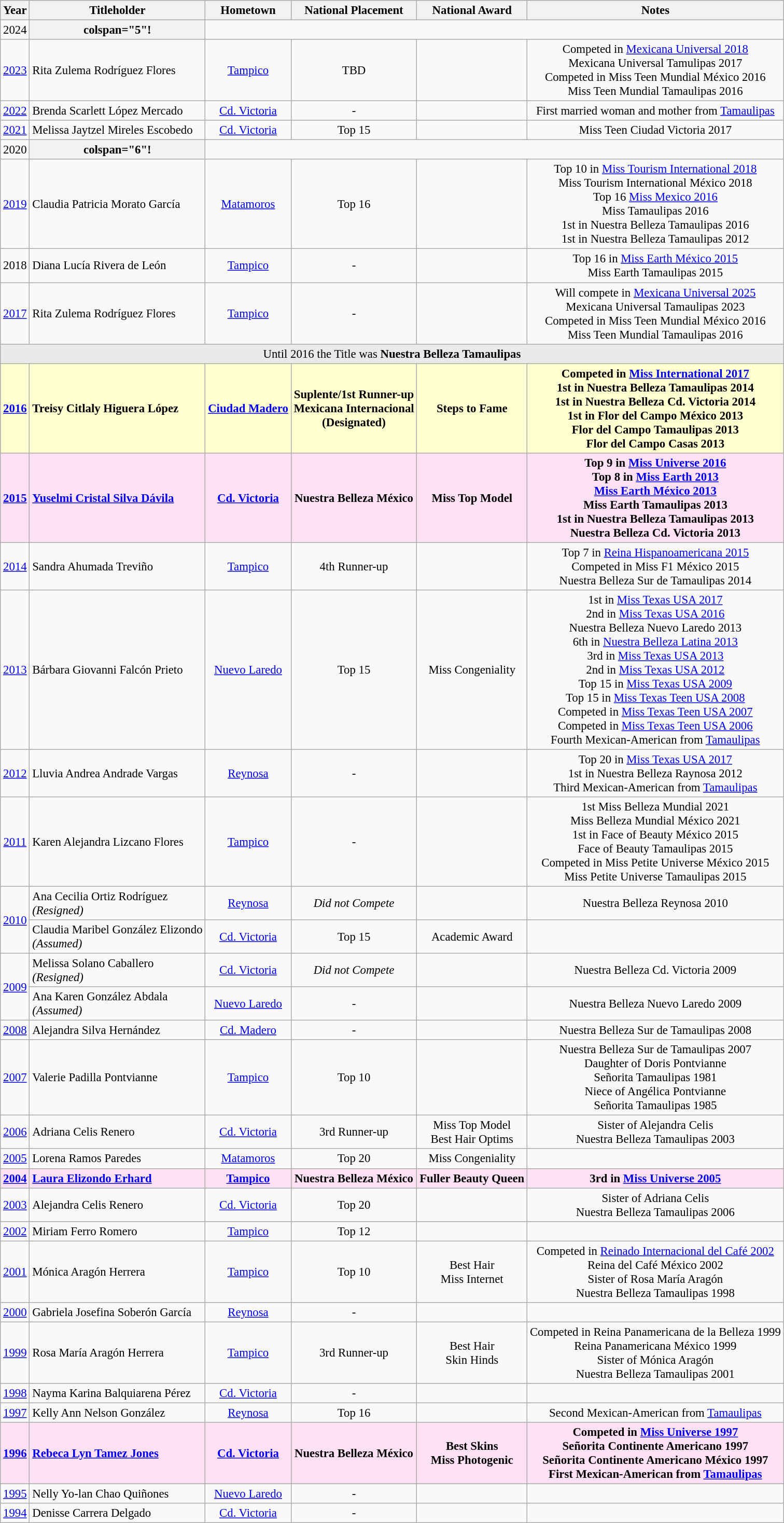<table class="wikitable sortable" style="font-size: 95%;">
<tr>
<th>Year</th>
<th>Titleholder</th>
<th>Hometown</th>
<th>National Placement</th>
<th>National Award</th>
<th>Notes</th>
</tr>
<tr>
<td align="center">2024</td>
<th>colspan="5"!</th>
</tr>
<tr>
<td align="center"><a href='#'>2023</a></td>
<td>Rita Zulema Rodríguez Flores</td>
<td align="center"><a href='#'>Tampico</a></td>
<td align="center">TBD</td>
<td align="center"></td>
<td align="center">Competed in <a href='#'>Mexicana Universal 2018</a><br>Mexicana Universal Tamulipas 2017<br>Competed in Miss Teen Mundial México 2016<br>Miss Teen Mundial Tamaulipas 2016</td>
</tr>
<tr>
<td align="center"><a href='#'>2022</a></td>
<td>Brenda Scarlett López Mercado</td>
<td align="center"><a href='#'>Cd. Victoria</a></td>
<td align="center">-</td>
<td align="center"></td>
<td align="center">First married woman and mother from <a href='#'>Tamaulipas</a></td>
</tr>
<tr>
<td align="center"><a href='#'>2021</a></td>
<td>Melissa Jaytzel Mireles Escobedo</td>
<td align="center"><a href='#'>Cd. Victoria</a></td>
<td align="center">Top 15</td>
<td align="center"></td>
<td align="center">Miss Teen Ciudad Victoria 2017</td>
</tr>
<tr>
<td align="center">2020</td>
<th>colspan="6"!</th>
</tr>
<tr>
<td align="center"><a href='#'>2019</a></td>
<td>Claudia Patricia Morato García</td>
<td align="center"><a href='#'>Matamoros</a></td>
<td align="center">Top 16</td>
<td align="center"></td>
<td align="center">Top 10 in <a href='#'>Miss Tourism International 2018</a><br>Miss Tourism International México 2018<br>Top 16 <a href='#'>Miss Mexico 2016</a><br>Miss Tamaulipas 2016<br>1st in Nuestra Belleza Tamaulipas 2016<br>1st in Nuestra Belleza Tamaulipas 2012</td>
</tr>
<tr>
<td align="center">2018</td>
<td>Diana Lucía Rivera de León</td>
<td align="center"><a href='#'>Tampico</a></td>
<td align="center">-</td>
<td align="center"></td>
<td align="center">Top 16 in <a href='#'>Miss Earth México 2015</a><br>Miss Earth Tamaulipas 2015</td>
</tr>
<tr>
<td align="center"><a href='#'>2017</a></td>
<td>Rita Zulema Rodríguez Flores</td>
<td align="center"><a href='#'>Tampico</a></td>
<td align="center">-</td>
<td align="center"></td>
<td align="center">Will compete in <a href='#'>Mexicana Universal 2025</a><br>Mexicana Universal Tamaulipas 2023<br>Competed in Miss Teen Mundial México 2016<br>Miss Teen Mundial Tamaulipas 2016</td>
</tr>
<tr>
<td colspan="7" bgcolor="#EAEAEA" style="text-align:center;">Until 2016 the Title was <strong>Nuestra Belleza Tamaulipas</strong></td>
</tr>
<tr bgcolor="#FFFFCF">
<td align="center"><strong><a href='#'>2016</a></strong></td>
<td><strong>Treisy Citlaly Higuera López</strong></td>
<td align="center"><strong><a href='#'>Ciudad Madero</a></strong></td>
<td align="center"><strong>Suplente/1st Runner-up<br>Mexicana Internacional<br>(Designated)</strong></td>
<td align="center"><strong>Steps to Fame</strong></td>
<td align="center"><strong>Competed in <a href='#'>Miss International 2017</a><br>1st in Nuestra Belleza Tamaulipas 2014<br>1st in Nuestra Belleza Cd. Victoria 2014<br>1st in Flor del Campo México 2013<br>Flor del Campo Tamaulipas 2013<br>Flor del Campo Casas 2013</strong></td>
</tr>
<tr bgcolor="#FFE1F5">
<td align="center"><strong><a href='#'>2015</a></strong></td>
<td><strong><a href='#'>Yuselmi Cristal Silva Dávila</a></strong></td>
<td align="center"><strong><a href='#'>Cd. Victoria</a></strong></td>
<td align="center"><strong>Nuestra Belleza México</strong></td>
<td align="center"><strong>Miss Top Model</strong></td>
<td align="center"><strong>Top 9 in <a href='#'>Miss Universe 2016</a><br>Top 8 in <a href='#'>Miss Earth 2013</a><br><a href='#'>Miss Earth México 2013</a><br>Miss Earth Tamaulipas 2013<br>1st in Nuestra Belleza Tamaulipas 2013<br>Nuestra Belleza Cd. Victoria 2013</strong></td>
</tr>
<tr>
<td align="center"><a href='#'>2014</a></td>
<td>Sandra Ahumada Treviño</td>
<td align="center"><a href='#'>Tampico</a></td>
<td align="center">4th Runner-up</td>
<td align="center"></td>
<td align="center">Top 7 in <a href='#'>Reina Hispanoamericana 2015</a><br>Competed in Miss F1 México 2015<br>Nuestra Belleza Sur de Tamaulipas 2014</td>
</tr>
<tr>
<td align="center"><a href='#'>2013</a></td>
<td>Bárbara Giovanni Falcón Prieto</td>
<td align="center"><a href='#'>Nuevo Laredo</a></td>
<td align="center">Top 15</td>
<td align="center">Miss Congeniality</td>
<td align="center">1st in <a href='#'>Miss Texas USA 2017</a><br>2nd in <a href='#'>Miss Texas USA 2016</a><br>Nuestra Belleza Nuevo Laredo 2013<br>6th in <a href='#'>Nuestra Belleza Latina 2013</a><br>3rd in <a href='#'>Miss Texas USA 2013</a><br>2nd in <a href='#'>Miss Texas USA 2012</a><br>Top 15 in <a href='#'>Miss Texas USA 2009</a><br>Top 15 in <a href='#'>Miss Texas Teen USA 2008</a><br>Competed in <a href='#'>Miss Texas Teen USA 2007</a><br>Competed in <a href='#'>Miss Texas Teen USA 2006</a><br>Fourth Mexican-American from <a href='#'>Tamaulipas</a></td>
</tr>
<tr>
<td align="center"><a href='#'>2012</a></td>
<td>Lluvia Andrea Andrade Vargas</td>
<td align="center"><a href='#'>Reynosa</a></td>
<td align="center">-</td>
<td align="center"></td>
<td align="center">Top 20 in <a href='#'>Miss Texas USA 2017</a><br>1st in Nuestra Belleza Raynosa 2012<br>Third Mexican-American from <a href='#'>Tamaulipas</a></td>
</tr>
<tr>
<td align="center"><a href='#'>2011</a></td>
<td>Karen Alejandra Lizcano Flores</td>
<td align="center"><a href='#'>Tampico</a></td>
<td align="center">-</td>
<td align="center"></td>
<td align="center">1st Miss Belleza Mundial 2021<br>Miss Belleza Mundial México 2021<br>1st in Face of Beauty México 2015<br>Face of Beauty Tamaulipas 2015<br>Competed in Miss Petite Universe México 2015<br>Miss Petite Universe Tamaulipas 2015</td>
</tr>
<tr>
<td rowspan=2 align="center"><a href='#'>2010</a></td>
<td>Ana Cecilia Ortiz Rodríguez<br><em>(Resigned)</em></td>
<td align="center"><a href='#'>Reynosa</a></td>
<td align="center"><em>Did not Compete</em></td>
<td align="center"></td>
<td align="center">Nuestra Belleza Reynosa 2010</td>
</tr>
<tr>
<td>Claudia Maribel González Elizondo<br><em>(Assumed)</em></td>
<td align="center"><a href='#'>Cd. Victoria</a></td>
<td align="center">Top 15</td>
<td align="center">Academic Award</td>
<td align="center"></td>
</tr>
<tr>
<td rowspan=2 align="center"><a href='#'>2009</a></td>
<td>Melissa Solano Caballero<br><em>(Resigned)</em></td>
<td align="center"><a href='#'>Cd. Victoria</a></td>
<td align="center"><em>Did not Compete</em></td>
<td align="center"></td>
<td align="center">Nuestra Belleza Cd. Victoria 2009</td>
</tr>
<tr>
<td>Ana Karen González Abdala<br><em>(Assumed)</em></td>
<td align="center"><a href='#'>Nuevo Laredo</a></td>
<td align="center">-</td>
<td align="center"></td>
<td align="center">Nuestra Belleza Nuevo Laredo 2009</td>
</tr>
<tr>
<td align="center"><a href='#'>2008</a></td>
<td>Alejandra Silva Hernández</td>
<td align="center"><a href='#'>Cd. Madero</a></td>
<td align="center">-</td>
<td align="center"></td>
<td align="center">Nuestra Belleza Sur de Tamaulipas 2008</td>
</tr>
<tr>
<td align="center"><a href='#'>2007</a></td>
<td>Valerie Padilla Pontvianne</td>
<td align="center"><a href='#'>Tampico</a></td>
<td align="center">Top 10</td>
<td align="center"></td>
<td align="center">Nuestra Belleza Sur de Tamaulipas 2007<br>Daughter of Doris Pontvianne<br>Señorita Tamaulipas 1981<br>Niece of Angélica Pontvianne<br>Señorita Tamaulipas 1985</td>
</tr>
<tr>
<td align="center"><a href='#'>2006</a></td>
<td>Adriana Celis Renero</td>
<td align="center"><a href='#'>Cd. Victoria</a></td>
<td align="center">3rd Runner-up</td>
<td align="center">Miss Top Model<br>Best Hair Optims</td>
<td align="center">Sister of Alejandra Celis<br>Nuestra Belleza Tamaulipas 2003</td>
</tr>
<tr>
<td align="center"><a href='#'>2005</a></td>
<td>Lorena Ramos Paredes</td>
<td align="center"><a href='#'>Matamoros</a></td>
<td align="center">Top 20</td>
<td align="center">Miss Congeniality</td>
<td align="center"></td>
</tr>
<tr bgcolor="#FFE1F5">
<td align="center"><strong><a href='#'>2004</a></strong></td>
<td><strong><a href='#'>Laura Elizondo Erhard</a></strong></td>
<td align="center"><strong><a href='#'>Tampico</a></strong></td>
<td align="center"><strong>Nuestra Belleza México</strong></td>
<td align="center"><strong>Fuller Beauty Queen</strong></td>
<td align="center"><strong>3rd in <a href='#'>Miss Universe 2005</a></strong></td>
</tr>
<tr>
<td align="center"><a href='#'>2003</a></td>
<td>Alejandra Celis Renero</td>
<td align="center"><a href='#'>Cd. Victoria</a></td>
<td align="center">Top 20</td>
<td align="center"></td>
<td align="center">Sister of Adriana Celis<br>Nuestra Belleza Tamaulipas 2006</td>
</tr>
<tr>
<td align="center"><a href='#'>2002</a></td>
<td>Miriam Ferro Romero</td>
<td align="center"><a href='#'>Tampico</a></td>
<td align="center">Top 12</td>
<td align="center"></td>
<td align="center"></td>
</tr>
<tr>
<td align="center"><a href='#'>2001</a></td>
<td>Mónica Aragón Herrera</td>
<td align="center"><a href='#'>Tampico</a></td>
<td align="center">Top 10</td>
<td align="center">Best Hair<br>Miss Internet</td>
<td align="center">Competed in <a href='#'>Reinado Internacional del Café 2002</a><br>Reina del Café México 2002<br>Sister of Rosa María Aragón<br>Nuestra Belleza Tamaulipas 1998</td>
</tr>
<tr>
<td align="center"><a href='#'>2000</a></td>
<td>Gabriela Josefina Soberón García</td>
<td align="center"><a href='#'>Reynosa</a></td>
<td align="center">-</td>
<td align="center"></td>
<td align="center"></td>
</tr>
<tr>
<td align="center"><a href='#'>1999</a></td>
<td>Rosa María Aragón Herrera</td>
<td align="center"><a href='#'>Tampico</a></td>
<td align="center">3rd Runner-up</td>
<td align="center">Best Hair<br>Skin Hinds</td>
<td align="center">Competed in Reina Panamericana de la Belleza 1999<br>Reina Panamericana México 1999<br>Sister of Mónica Aragón<br>Nuestra Belleza Tamaulipas 2001</td>
</tr>
<tr>
<td align="center"><a href='#'>1998</a></td>
<td>Nayma Karina Balquiarena Pérez</td>
<td align="center"><a href='#'>Cd. Victoria</a></td>
<td align="center">-</td>
<td align="center"></td>
<td align="center"></td>
</tr>
<tr>
<td align="center"><a href='#'>1997</a></td>
<td>Kelly Ann Nelson González</td>
<td align="center"><a href='#'>Reynosa</a></td>
<td align="center">Top 16</td>
<td align="center"></td>
<td align="center">Second Mexican-American from <a href='#'>Tamaulipas</a></td>
</tr>
<tr bgcolor="#FFE1F5">
<td align="center"><strong><a href='#'>1996</a></strong></td>
<td><strong><a href='#'>Rebeca Lyn Tamez Jones</a></strong></td>
<td align="center"><strong><a href='#'>Cd. Victoria</a></strong></td>
<td align="center"><strong>Nuestra Belleza México</strong></td>
<td align="center"><strong>Best Skins<br>Miss Photogenic</strong></td>
<td align="center"><strong>Competed in <a href='#'>Miss Universe 1997</a><br>Señorita Continente Americano 1997<br>Señorita Continente Americano México 1997<br>First Mexican-American from <a href='#'>Tamaulipas</a></strong></td>
</tr>
<tr>
<td align="center"><a href='#'>1995</a></td>
<td>Nelly Yo-lan Chao Quiñones</td>
<td align="center"><a href='#'>Nuevo Laredo</a></td>
<td align="center">-</td>
<td align="center"></td>
<td align="center"></td>
</tr>
<tr>
<td align="center"><a href='#'>1994</a></td>
<td>Denisse Carrera Delgado</td>
<td align="center"><a href='#'>Cd. Victoria</a></td>
<td align="center">-</td>
<td align="center"></td>
<td align="center"></td>
</tr>
</table>
